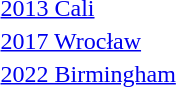<table>
<tr>
<td><a href='#'>2013 Cali</a></td>
<td></td>
<td></td>
<td></td>
</tr>
<tr>
<td><a href='#'>2017 Wrocław</a></td>
<td></td>
<td></td>
<td></td>
</tr>
<tr>
<td><a href='#'>2022 Birmingham</a></td>
<td></td>
<td></td>
<td></td>
</tr>
</table>
